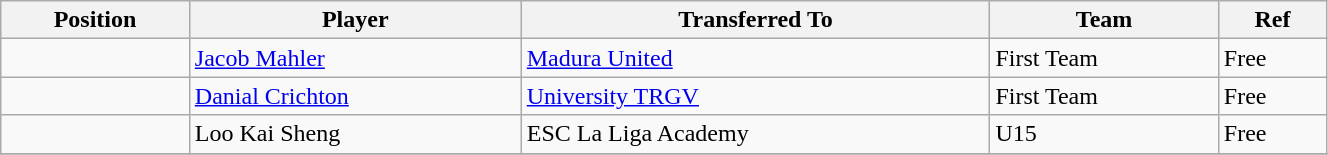<table class="wikitable sortable" style="width:70%; text-align:center; font-size:100%; text-align:left;">
<tr>
<th><strong>Position</strong></th>
<th><strong>Player</strong></th>
<th><strong>Transferred To</strong></th>
<th><strong>Team</strong></th>
<th><strong>Ref</strong></th>
</tr>
<tr>
<td></td>
<td> <a href='#'>Jacob Mahler</a></td>
<td> <a href='#'>Madura United</a></td>
<td>First Team</td>
<td>Free  </td>
</tr>
<tr>
<td></td>
<td> <a href='#'>Danial Crichton</a></td>
<td> <a href='#'>University TRGV</a></td>
<td>First Team</td>
<td>Free</td>
</tr>
<tr>
<td></td>
<td> Loo Kai Sheng</td>
<td> ESC La Liga Academy</td>
<td>U15</td>
<td>Free</td>
</tr>
<tr>
</tr>
</table>
